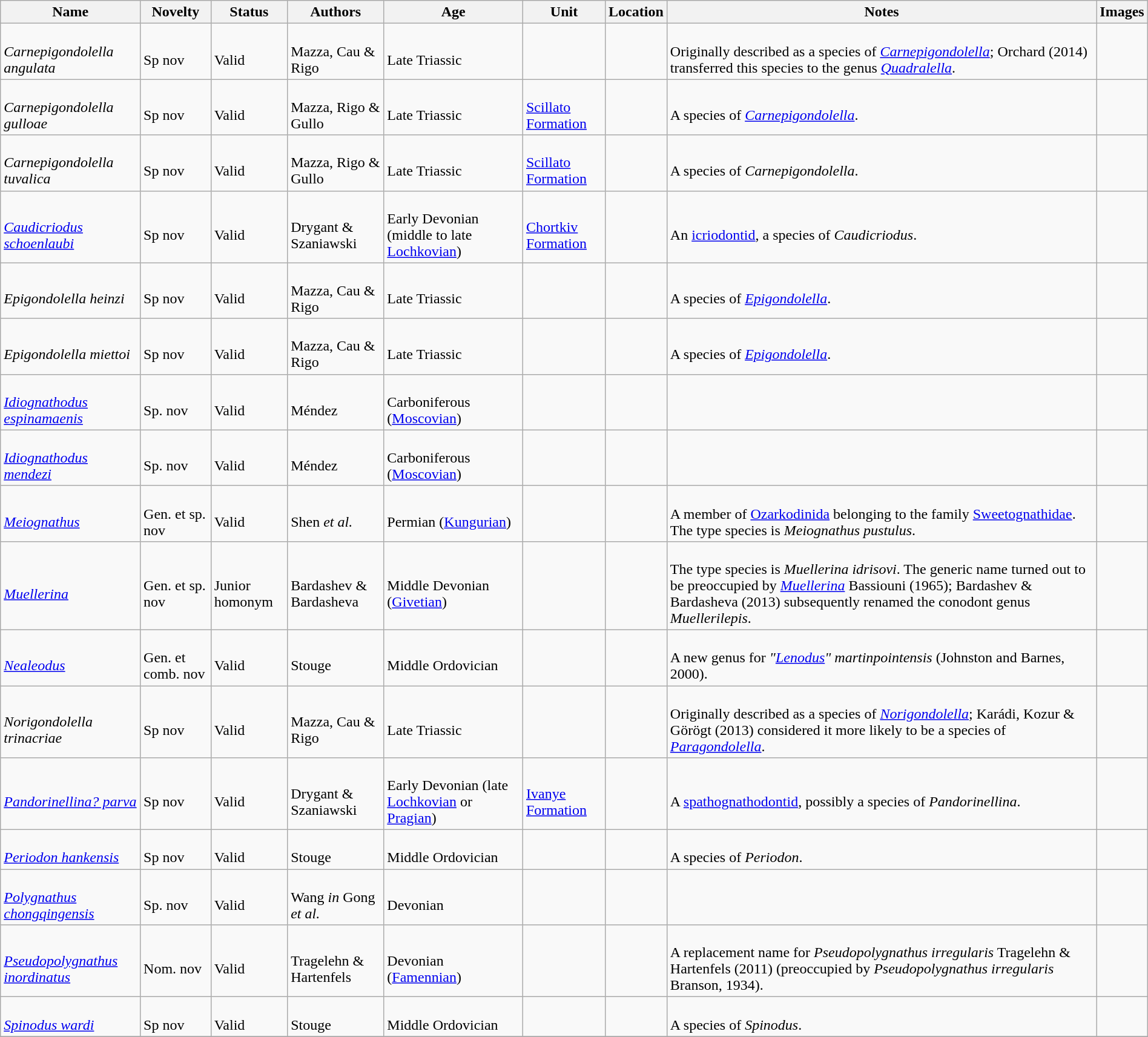<table class="wikitable sortable" align="center" width="100%">
<tr>
<th>Name</th>
<th>Novelty</th>
<th>Status</th>
<th>Authors</th>
<th>Age</th>
<th>Unit</th>
<th>Location</th>
<th>Notes</th>
<th>Images</th>
</tr>
<tr>
<td><br><em>Carnepigondolella angulata</em></td>
<td><br>Sp nov</td>
<td><br>Valid</td>
<td><br>Mazza, Cau & Rigo</td>
<td><br>Late Triassic</td>
<td></td>
<td><br>
</td>
<td><br>Originally described as a species of <em><a href='#'>Carnepigondolella</a></em>; Orchard (2014) transferred this species to the genus <em><a href='#'>Quadralella</a></em>.</td>
<td></td>
</tr>
<tr>
<td><br><em>Carnepigondolella gulloae</em></td>
<td><br>Sp nov</td>
<td><br>Valid</td>
<td><br>Mazza, Rigo & Gullo</td>
<td><br>Late Triassic</td>
<td><br><a href='#'>Scillato Formation</a></td>
<td><br></td>
<td><br>A species of <em><a href='#'>Carnepigondolella</a></em>.</td>
<td></td>
</tr>
<tr>
<td><br><em>Carnepigondolella tuvalica</em></td>
<td><br>Sp nov</td>
<td><br>Valid</td>
<td><br>Mazza, Rigo & Gullo</td>
<td><br>Late Triassic</td>
<td><br><a href='#'>Scillato Formation</a></td>
<td><br></td>
<td><br>A species of <em>Carnepigondolella</em>.</td>
<td></td>
</tr>
<tr>
<td><br><em><a href='#'>Caudicriodus schoenlaubi</a></em></td>
<td><br>Sp nov</td>
<td><br>Valid</td>
<td><br>Drygant & Szaniawski</td>
<td><br>Early Devonian (middle to late <a href='#'>Lochkovian</a>)</td>
<td><br><a href='#'>Chortkiv Formation</a></td>
<td><br></td>
<td><br>An <a href='#'>icriodontid</a>, a species of <em>Caudicriodus</em>.</td>
<td></td>
</tr>
<tr>
<td><br><em>Epigondolella heinzi</em></td>
<td><br>Sp nov</td>
<td><br>Valid</td>
<td><br>Mazza, Cau & Rigo</td>
<td><br>Late Triassic</td>
<td></td>
<td><br></td>
<td><br>A species of <em><a href='#'>Epigondolella</a></em>.</td>
<td></td>
</tr>
<tr>
<td><br><em>Epigondolella miettoi</em></td>
<td><br>Sp nov</td>
<td><br>Valid</td>
<td><br>Mazza, Cau & Rigo</td>
<td><br>Late Triassic</td>
<td></td>
<td><br></td>
<td><br>A species of <em><a href='#'>Epigondolella</a></em>.</td>
<td></td>
</tr>
<tr>
<td><br><em><a href='#'>Idiognathodus espinamaenis</a></em></td>
<td><br>Sp. nov</td>
<td><br>Valid</td>
<td><br>Méndez</td>
<td><br>Carboniferous (<a href='#'>Moscovian</a>)</td>
<td></td>
<td><br></td>
<td></td>
<td></td>
</tr>
<tr>
<td><br><em><a href='#'>Idiognathodus mendezi</a></em></td>
<td><br>Sp. nov</td>
<td><br>Valid</td>
<td><br>Méndez</td>
<td><br>Carboniferous (<a href='#'>Moscovian</a>)</td>
<td></td>
<td><br></td>
<td></td>
<td></td>
</tr>
<tr>
<td><br><em><a href='#'>Meiognathus</a></em></td>
<td><br>Gen. et sp. nov</td>
<td><br>Valid</td>
<td><br>Shen <em>et al.</em></td>
<td><br>Permian (<a href='#'>Kungurian</a>)</td>
<td></td>
<td><br></td>
<td><br>A member of <a href='#'>Ozarkodinida</a> belonging to the family <a href='#'>Sweetognathidae</a>. The type species is <em>Meiognathus pustulus</em>.</td>
<td></td>
</tr>
<tr>
<td><br><em><a href='#'>Muellerina</a></em></td>
<td><br>Gen. et sp. nov</td>
<td><br>Junior homonym</td>
<td><br>Bardashev & Bardasheva</td>
<td><br>Middle Devonian (<a href='#'>Givetian</a>)</td>
<td></td>
<td><br></td>
<td><br>The type species is <em>Muellerina idrisovi</em>. The generic name turned out to be preoccupied by <em><a href='#'>Muellerina</a></em> Bassiouni (1965); Bardashev & Bardasheva (2013) subsequently renamed the conodont genus <em>Muellerilepis</em>.</td>
<td></td>
</tr>
<tr>
<td><br><em><a href='#'>Nealeodus</a></em></td>
<td><br>Gen. et comb. nov</td>
<td><br>Valid</td>
<td><br>Stouge</td>
<td><br>Middle Ordovician</td>
<td></td>
<td><br></td>
<td><br>A new genus for <em>"<a href='#'>Lenodus</a>" martinpointensis</em> (Johnston and Barnes, 2000).</td>
<td></td>
</tr>
<tr>
<td><br><em>Norigondolella trinacriae</em></td>
<td><br>Sp nov</td>
<td><br>Valid</td>
<td><br>Mazza, Cau & Rigo</td>
<td><br>Late Triassic</td>
<td></td>
<td><br></td>
<td><br>Originally described as a species of <em><a href='#'>Norigondolella</a></em>; Karádi, Kozur & Görögt (2013) considered it more likely to be a species of <em><a href='#'>Paragondolella</a></em>.</td>
<td></td>
</tr>
<tr>
<td><br><em><a href='#'>Pandorinellina? parva</a></em></td>
<td><br>Sp nov</td>
<td><br>Valid</td>
<td><br>Drygant & Szaniawski</td>
<td><br>Early Devonian (late <a href='#'>Lochkovian</a> or <a href='#'>Pragian</a>)</td>
<td><br><a href='#'>Ivanye Formation</a></td>
<td><br></td>
<td><br>A <a href='#'>spathognathodontid</a>, possibly a species of <em>Pandorinellina</em>.</td>
<td></td>
</tr>
<tr>
<td><br><em><a href='#'>Periodon hankensis</a></em></td>
<td><br>Sp nov</td>
<td><br>Valid</td>
<td><br>Stouge</td>
<td><br>Middle Ordovician</td>
<td></td>
<td><br></td>
<td><br>A species of <em>Periodon</em>.</td>
<td></td>
</tr>
<tr>
<td><br><em><a href='#'>Polygnathus chongqingensis</a></em></td>
<td><br>Sp. nov</td>
<td><br>Valid</td>
<td><br>Wang <em>in</em> Gong <em>et al.</em></td>
<td><br>Devonian</td>
<td></td>
<td><br></td>
<td></td>
<td></td>
</tr>
<tr>
<td><br><em><a href='#'>Pseudopolygnathus inordinatus</a></em></td>
<td><br>Nom. nov</td>
<td><br>Valid</td>
<td><br>Tragelehn & Hartenfels</td>
<td><br>Devonian (<a href='#'>Famennian</a>)</td>
<td></td>
<td><br></td>
<td><br>A replacement name for <em>Pseudopolygnathus irregularis</em> Tragelehn & Hartenfels (2011) (preoccupied by <em>Pseudopolygnathus irregularis</em> Branson, 1934).</td>
<td></td>
</tr>
<tr>
<td><br><em><a href='#'>Spinodus wardi</a></em></td>
<td><br>Sp nov</td>
<td><br>Valid</td>
<td><br>Stouge</td>
<td><br>Middle Ordovician</td>
<td></td>
<td><br></td>
<td><br>A species of <em>Spinodus</em>.</td>
<td></td>
</tr>
<tr>
</tr>
</table>
